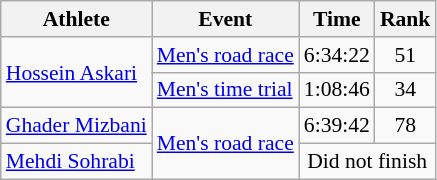<table class=wikitable style="font-size:90%">
<tr>
<th>Athlete</th>
<th>Event</th>
<th>Time</th>
<th>Rank</th>
</tr>
<tr align=center>
<td align=left rowspan=2><a href='#'>Hossein Askari</a></td>
<td align=left><a href='#'>Men's road race</a></td>
<td>6:34:22</td>
<td>51</td>
</tr>
<tr align=center>
<td align=left><a href='#'>Men's time trial</a></td>
<td>1:08:46</td>
<td>34</td>
</tr>
<tr align=center>
<td align=left><a href='#'>Ghader Mizbani</a></td>
<td align=left rowspan=2><a href='#'>Men's road race</a></td>
<td>6:39:42</td>
<td>78</td>
</tr>
<tr align=center>
<td align=left><a href='#'>Mehdi Sohrabi</a></td>
<td colspan=2>Did not finish</td>
</tr>
</table>
